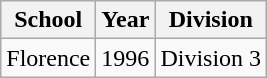<table class="wikitable">
<tr>
<th>School</th>
<th>Year</th>
<th>Division</th>
</tr>
<tr>
<td>Florence</td>
<td>1996</td>
<td>Division 3</td>
</tr>
</table>
